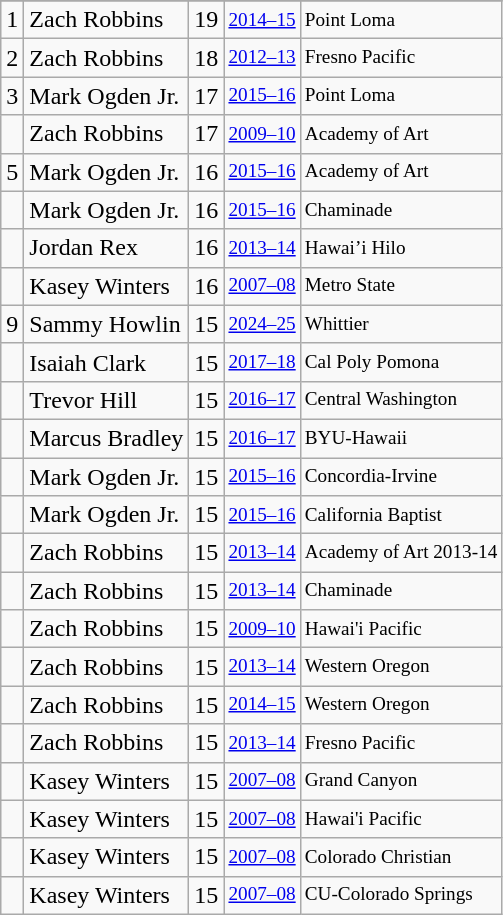<table class="wikitable">
<tr>
</tr>
<tr>
<td>1</td>
<td>Zach Robbins</td>
<td>19</td>
<td style="font-size:80%;"><a href='#'>2014–15</a></td>
<td style="font-size:80%;">Point Loma</td>
</tr>
<tr>
<td>2</td>
<td>Zach Robbins</td>
<td>18</td>
<td style="font-size:80%;"><a href='#'>2012–13</a></td>
<td style="font-size:80%;">Fresno Pacific</td>
</tr>
<tr>
<td>3</td>
<td>Mark Ogden Jr.</td>
<td>17</td>
<td style="font-size:80%;"><a href='#'>2015–16</a></td>
<td style="font-size:80%;">Point Loma</td>
</tr>
<tr>
<td></td>
<td>Zach Robbins</td>
<td>17</td>
<td style="font-size:80%;"><a href='#'>2009–10</a></td>
<td style="font-size:80%;">Academy of Art</td>
</tr>
<tr>
<td>5</td>
<td>Mark Ogden Jr.</td>
<td>16</td>
<td style="font-size:80%;"><a href='#'>2015–16</a></td>
<td style="font-size:80%;">Academy of Art</td>
</tr>
<tr>
<td></td>
<td>Mark Ogden Jr.</td>
<td>16</td>
<td style="font-size:80%;"><a href='#'>2015–16</a></td>
<td style="font-size:80%;">Chaminade</td>
</tr>
<tr>
<td></td>
<td>Jordan Rex</td>
<td>16</td>
<td style="font-size:80%;"><a href='#'>2013–14</a></td>
<td style="font-size:80%;">Hawai’i Hilo</td>
</tr>
<tr>
<td></td>
<td>Kasey Winters</td>
<td>16</td>
<td style="font-size:80%;"><a href='#'>2007–08</a></td>
<td style="font-size:80%;">Metro State</td>
</tr>
<tr>
<td>9</td>
<td>Sammy Howlin</td>
<td>15</td>
<td style="font-size:80%;"><a href='#'>2024–25</a></td>
<td style="font-size:80%;">Whittier</td>
</tr>
<tr>
<td></td>
<td>Isaiah Clark</td>
<td>15</td>
<td style="font-size:80%;"><a href='#'>2017–18</a></td>
<td style="font-size:80%;">Cal Poly Pomona</td>
</tr>
<tr>
<td></td>
<td>Trevor Hill</td>
<td>15</td>
<td style="font-size:80%;"><a href='#'>2016–17</a></td>
<td style="font-size:80%;">Central Washington</td>
</tr>
<tr>
<td></td>
<td>Marcus Bradley</td>
<td>15</td>
<td style="font-size:80%;"><a href='#'>2016–17</a></td>
<td style="font-size:80%;">BYU-Hawaii</td>
</tr>
<tr>
<td></td>
<td>Mark Ogden Jr.</td>
<td>15</td>
<td style="font-size:80%;"><a href='#'>2015–16</a></td>
<td style="font-size:80%;">Concordia-Irvine</td>
</tr>
<tr>
<td></td>
<td>Mark Ogden Jr.</td>
<td>15</td>
<td style="font-size:80%;"><a href='#'>2015–16</a></td>
<td style="font-size:80%;">California Baptist</td>
</tr>
<tr>
<td></td>
<td>Zach Robbins</td>
<td>15</td>
<td style="font-size:80%;"><a href='#'>2013–14</a></td>
<td style="font-size:80%;">Academy of Art 2013-14</td>
</tr>
<tr>
<td></td>
<td>Zach Robbins</td>
<td>15</td>
<td style="font-size:80%;"><a href='#'>2013–14</a></td>
<td style="font-size:80%;">Chaminade</td>
</tr>
<tr>
<td></td>
<td>Zach Robbins</td>
<td>15</td>
<td style="font-size:80%;"><a href='#'>2009–10</a></td>
<td style="font-size:80%;">Hawai'i Pacific</td>
</tr>
<tr>
<td></td>
<td>Zach Robbins</td>
<td>15</td>
<td style="font-size:80%;"><a href='#'>2013–14</a></td>
<td style="font-size:80%;">Western Oregon</td>
</tr>
<tr>
<td></td>
<td>Zach Robbins</td>
<td>15</td>
<td style="font-size:80%;"><a href='#'>2014–15</a></td>
<td style="font-size:80%;">Western Oregon</td>
</tr>
<tr>
<td></td>
<td>Zach Robbins</td>
<td>15</td>
<td style="font-size:80%;"><a href='#'>2013–14</a></td>
<td style="font-size:80%;">Fresno Pacific</td>
</tr>
<tr>
<td></td>
<td>Kasey Winters</td>
<td>15</td>
<td style="font-size:80%;"><a href='#'>2007–08</a></td>
<td style="font-size:80%;">Grand Canyon</td>
</tr>
<tr>
<td></td>
<td>Kasey Winters</td>
<td>15</td>
<td style="font-size:80%;"><a href='#'>2007–08</a></td>
<td style="font-size:80%;">Hawai'i Pacific</td>
</tr>
<tr>
<td></td>
<td>Kasey Winters</td>
<td>15</td>
<td style="font-size:80%;"><a href='#'>2007–08</a></td>
<td style="font-size:80%;">Colorado Christian</td>
</tr>
<tr>
<td></td>
<td>Kasey Winters</td>
<td>15</td>
<td style="font-size:80%;"><a href='#'>2007–08</a></td>
<td style="font-size:80%;">CU-Colorado Springs</td>
</tr>
</table>
